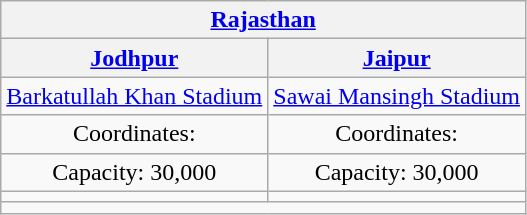<table class="wikitable" style="text-align:center">
<tr>
<th colspan="3"><a href='#'>Rajasthan</a></th>
</tr>
<tr>
<th><a href='#'>Jodhpur</a></th>
<th><a href='#'>Jaipur</a></th>
</tr>
<tr>
<td><a href='#'>Barkatullah Khan Stadium</a></td>
<td><a href='#'>Sawai Mansingh Stadium</a></td>
</tr>
<tr>
<td>Coordinates: </td>
<td>Coordinates: </td>
</tr>
<tr>
<td>Capacity: 30,000</td>
<td>Capacity: 30,000</td>
</tr>
<tr>
<td></td>
<td></td>
</tr>
<tr>
<td colspan="2"></td>
</tr>
</table>
